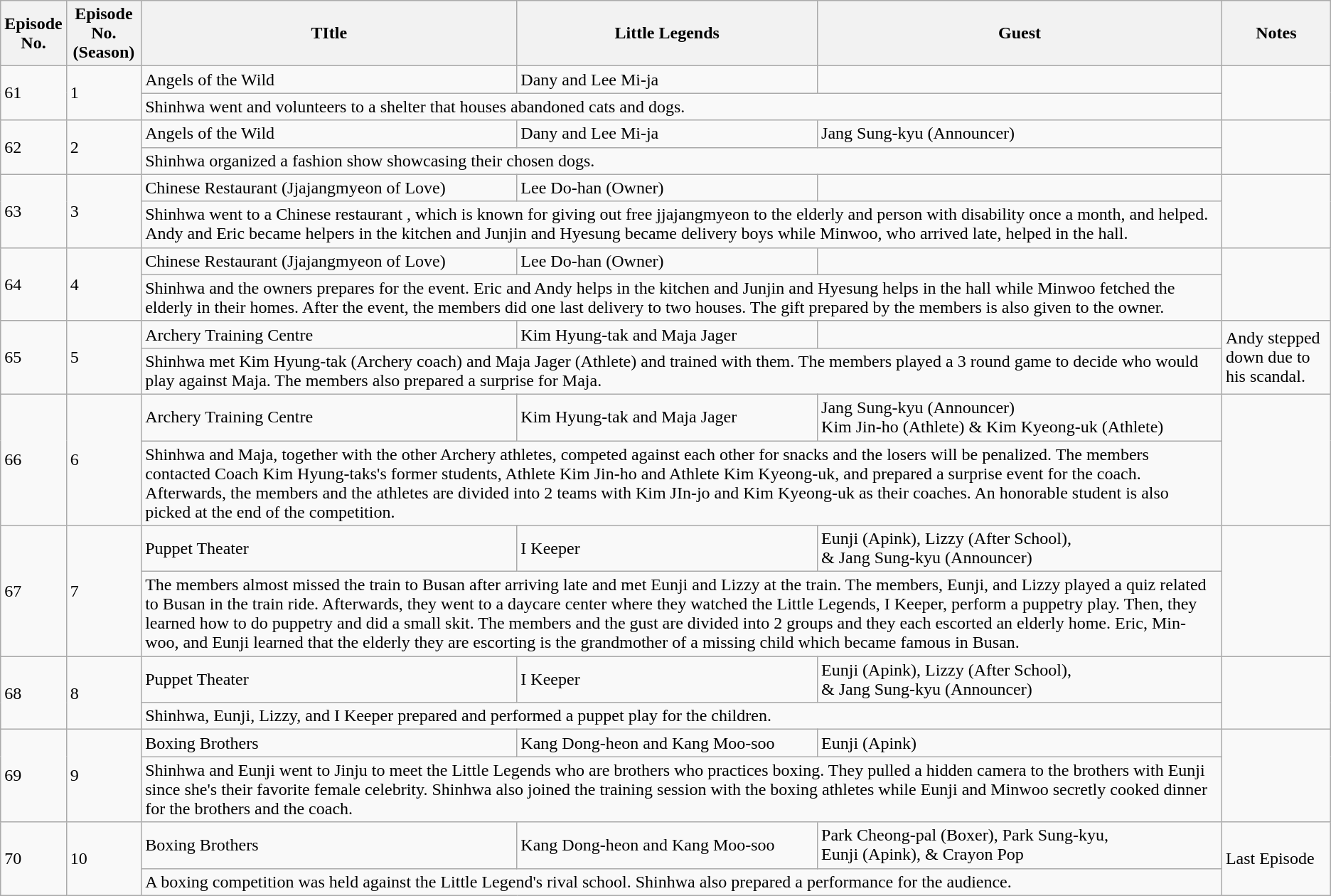<table class="wikitable">
<tr>
<th>Episode<br>No.</th>
<th>Episode No.<br>(Season)</th>
<th>TItle</th>
<th>Little Legends</th>
<th>Guest</th>
<th>Notes</th>
</tr>
<tr>
<td rowspan="2">61</td>
<td rowspan="2">1</td>
<td>Angels of the Wild</td>
<td>Dany and Lee Mi-ja</td>
<td></td>
<td rowspan="2"></td>
</tr>
<tr>
<td colspan="3">Shinhwa went and volunteers to a shelter that houses abandoned cats and dogs.</td>
</tr>
<tr>
<td rowspan="2">62</td>
<td rowspan="2">2</td>
<td>Angels of the Wild</td>
<td>Dany and Lee Mi-ja</td>
<td>Jang Sung-kyu (Announcer)</td>
<td rowspan="2"></td>
</tr>
<tr>
<td colspan="3">Shinhwa organized a fashion show showcasing their chosen dogs.</td>
</tr>
<tr>
<td rowspan="2">63</td>
<td rowspan="2">3</td>
<td>Chinese Restaurant (Jjajangmyeon of Love)</td>
<td>Lee Do-han (Owner)</td>
<td></td>
<td rowspan="2"></td>
</tr>
<tr>
<td colspan="3">Shinhwa went to a Chinese restaurant , which is known for giving out free jjajangmyeon to the elderly and person with disability once a month, and helped.  Andy and Eric became helpers in the kitchen and Junjin and Hyesung became delivery boys while Minwoo, who arrived late, helped in the hall.</td>
</tr>
<tr>
<td rowspan="2">64</td>
<td rowspan="2">4</td>
<td>Chinese Restaurant (Jjajangmyeon of Love)</td>
<td>Lee Do-han (Owner)</td>
<td></td>
<td rowspan="2"></td>
</tr>
<tr>
<td colspan="3">Shinhwa and the owners prepares for the event. Eric and Andy helps in the kitchen and Junjin and Hyesung helps in the hall while Minwoo fetched the elderly in their homes. After the event, the members did one last delivery to two houses. The gift prepared by the members is also given to the owner.</td>
</tr>
<tr>
<td rowspan="2">65</td>
<td rowspan="2">5</td>
<td>Archery Training Centre</td>
<td>Kim Hyung-tak and Maja Jager</td>
<td></td>
<td rowspan="2">Andy stepped down due to his scandal.</td>
</tr>
<tr>
<td colspan="3">Shinhwa met Kim Hyung-tak (Archery coach) and Maja Jager (Athlete) and trained with them. The members played a 3 round game to decide who would play against Maja. The members also prepared a surprise for Maja.</td>
</tr>
<tr>
<td rowspan="2">66</td>
<td rowspan="2">6</td>
<td>Archery Training Centre</td>
<td>Kim Hyung-tak and Maja Jager</td>
<td>Jang Sung-kyu (Announcer)<br>Kim Jin-ho (Athlete) & Kim Kyeong-uk (Athlete)</td>
<td rowspan="2"></td>
</tr>
<tr>
<td colspan="3">Shinhwa and Maja, together with the other Archery athletes, competed against each other for snacks and the losers will be penalized. The members contacted Coach Kim Hyung-taks's former students, Athlete Kim Jin-ho and Athlete Kim Kyeong-uk, and prepared a surprise event for the coach. Afterwards, the members and the athletes are divided into 2 teams with Kim JIn-jo and Kim Kyeong-uk as their coaches. An honorable student is also picked at the end of the competition.</td>
</tr>
<tr>
<td rowspan="2">67</td>
<td rowspan="2">7</td>
<td>Puppet Theater</td>
<td>I Keeper</td>
<td>Eunji (Apink), Lizzy (After School),<br>& Jang Sung-kyu (Announcer)</td>
<td rowspan="2"></td>
</tr>
<tr>
<td colspan="3">The members almost missed the train to Busan after arriving late and met Eunji and Lizzy at the train. The members, Eunji, and Lizzy played a quiz related to Busan in the train ride. Afterwards, they went to a daycare center where they watched the Little Legends, I Keeper, perform a puppetry play. Then, they learned how to do puppetry and did a small skit. The members and the gust are divided into 2 groups and they each escorted an elderly home. Eric, Min-woo, and Eunji learned that the elderly they are escorting is the grandmother of a missing child which became famous in Busan.</td>
</tr>
<tr>
<td rowspan="2">68</td>
<td rowspan="2">8</td>
<td>Puppet Theater</td>
<td>I Keeper</td>
<td>Eunji (Apink), Lizzy (After School),<br>& Jang Sung-kyu (Announcer)</td>
<td rowspan="2"></td>
</tr>
<tr>
<td colspan="3">Shinhwa, Eunji, Lizzy, and I Keeper prepared and performed a puppet play for the children.</td>
</tr>
<tr>
<td rowspan="2">69</td>
<td rowspan="2">9</td>
<td>Boxing Brothers</td>
<td>Kang Dong-heon and Kang Moo-soo</td>
<td>Eunji (Apink)</td>
<td rowspan="2"></td>
</tr>
<tr>
<td colspan="3">Shinhwa and Eunji went to Jinju to meet the Little Legends who are brothers who practices boxing. They pulled a hidden camera to the brothers with Eunji since she's their favorite female celebrity. Shinhwa also joined the training session with the boxing athletes while Eunji and Minwoo secretly cooked dinner for the brothers and the coach.</td>
</tr>
<tr>
<td rowspan="2">70</td>
<td rowspan="2">10</td>
<td>Boxing Brothers</td>
<td>Kang Dong-heon and Kang Moo-soo</td>
<td>Park Cheong-pal (Boxer), Park Sung-kyu,<br>Eunji (Apink), & Crayon Pop</td>
<td rowspan="2">Last Episode</td>
</tr>
<tr>
<td colspan="3">A boxing competition was held against the Little Legend's rival school. Shinhwa also prepared a performance for the audience.</td>
</tr>
</table>
